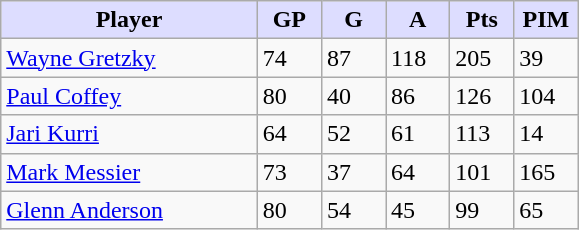<table class="wikitable">
<tr>
<th style="background:#ddf; width:40%;">Player</th>
<th style="background:#ddf; width:10%;">GP</th>
<th style="background:#ddf; width:10%;">G</th>
<th style="background:#ddf; width:10%;">A</th>
<th style="background:#ddf; width:10%;">Pts</th>
<th style="background:#ddf; width:10%;">PIM</th>
</tr>
<tr>
<td><a href='#'>Wayne Gretzky</a></td>
<td>74</td>
<td>87</td>
<td>118</td>
<td>205</td>
<td>39</td>
</tr>
<tr>
<td><a href='#'>Paul Coffey</a></td>
<td>80</td>
<td>40</td>
<td>86</td>
<td>126</td>
<td>104</td>
</tr>
<tr>
<td><a href='#'>Jari Kurri</a></td>
<td>64</td>
<td>52</td>
<td>61</td>
<td>113</td>
<td>14</td>
</tr>
<tr>
<td><a href='#'>Mark Messier</a></td>
<td>73</td>
<td>37</td>
<td>64</td>
<td>101</td>
<td>165</td>
</tr>
<tr>
<td><a href='#'>Glenn Anderson</a></td>
<td>80</td>
<td>54</td>
<td>45</td>
<td>99</td>
<td>65</td>
</tr>
</table>
